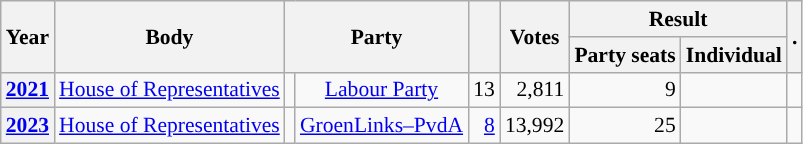<table class="wikitable plainrowheaders sortable" border=2 cellpadding=4 cellspacing=0 style="border: 1px #aaa solid; font-size: 90%; text-align:center;">
<tr>
<th scope="col" rowspan=2>Year</th>
<th scope="col" rowspan=2>Body</th>
<th scope="col" colspan=2 rowspan=2>Party</th>
<th scope="col" rowspan=2></th>
<th scope="col" rowspan=2>Votes</th>
<th scope="colgroup" colspan=2>Result</th>
<th scope="col" rowspan=2 class="unsortable">.</th>
</tr>
<tr>
<th scope="col">Party seats</th>
<th scope="col">Individual</th>
</tr>
<tr>
<th scope="row"><a href='#'>2021</a></th>
<td><a href='#'>House of Representatives</a></td>
<td style="background-color:"></td>
<td><a href='#'>Labour Party</a></td>
<td style=text-align:right>13</td>
<td style=text-align:right>2,811</td>
<td style=text-align:right>9</td>
<td></td>
<td></td>
</tr>
<tr>
<th scope="row"><a href='#'>2023</a></th>
<td><a href='#'>House of Representatives</a></td>
<td style="background-color:"></td>
<td><a href='#'>GroenLinks–PvdA</a></td>
<td style=text-align:right><a href='#'>8</a></td>
<td style=text-align:right>13,992</td>
<td style=text-align:right>25</td>
<td></td>
<td></td>
</tr>
</table>
